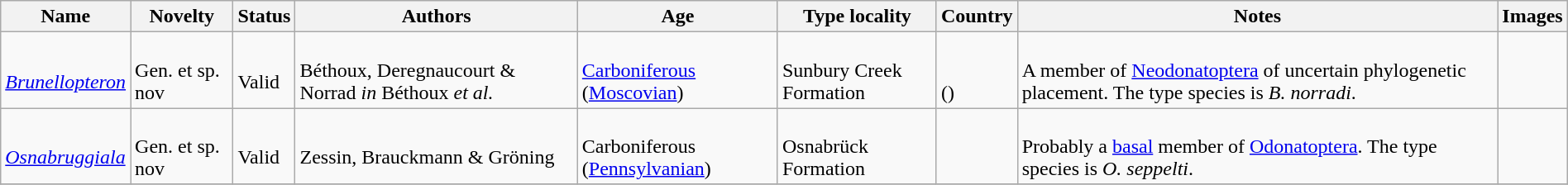<table class="wikitable sortable" align="center" width="100%">
<tr>
<th>Name</th>
<th>Novelty</th>
<th>Status</th>
<th>Authors</th>
<th>Age</th>
<th>Type locality</th>
<th>Country</th>
<th>Notes</th>
<th>Images</th>
</tr>
<tr>
<td><br><em><a href='#'>Brunellopteron</a></em></td>
<td><br>Gen. et sp. nov</td>
<td><br>Valid</td>
<td><br>Béthoux, Deregnaucourt & Norrad <em>in</em> Béthoux <em>et al.</em></td>
<td><br><a href='#'>Carboniferous</a> (<a href='#'>Moscovian</a>)</td>
<td><br>Sunbury Creek Formation</td>
<td><br><br>()</td>
<td><br>A member of <a href='#'>Neodonatoptera</a> of uncertain phylogenetic placement. The type species is <em>B. norradi</em>.</td>
<td></td>
</tr>
<tr>
<td><br><em><a href='#'>Osnabruggiala</a></em></td>
<td><br>Gen. et sp. nov</td>
<td><br>Valid</td>
<td><br>Zessin, Brauckmann & Gröning</td>
<td><br>Carboniferous (<a href='#'>Pennsylvanian</a>)</td>
<td><br>Osnabrück Formation</td>
<td><br></td>
<td><br>Probably a <a href='#'>basal</a> member of <a href='#'>Odonatoptera</a>. The type species is <em>O. seppelti</em>.</td>
<td></td>
</tr>
<tr>
</tr>
</table>
